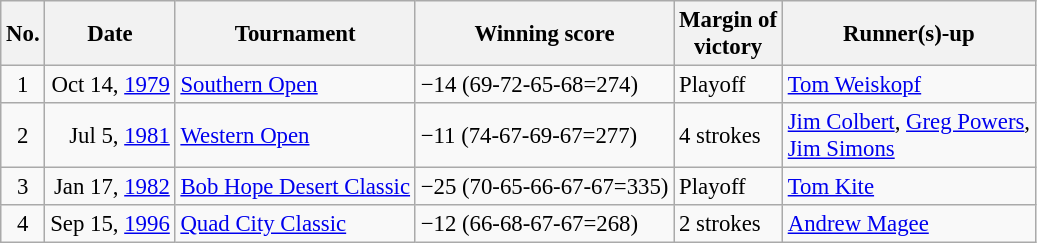<table class="wikitable" style="font-size:95%;">
<tr>
<th>No.</th>
<th>Date</th>
<th>Tournament</th>
<th>Winning score</th>
<th>Margin of<br>victory</th>
<th>Runner(s)-up</th>
</tr>
<tr>
<td align=center>1</td>
<td align=right>Oct 14, <a href='#'>1979</a></td>
<td><a href='#'>Southern Open</a></td>
<td>−14 (69-72-65-68=274)</td>
<td>Playoff</td>
<td> <a href='#'>Tom Weiskopf</a></td>
</tr>
<tr>
<td align=center>2</td>
<td align=right>Jul 5, <a href='#'>1981</a></td>
<td><a href='#'>Western Open</a></td>
<td>−11 (74-67-69-67=277)</td>
<td>4 strokes</td>
<td> <a href='#'>Jim Colbert</a>,  <a href='#'>Greg Powers</a>,<br> <a href='#'>Jim Simons</a></td>
</tr>
<tr>
<td align=center>3</td>
<td align=right>Jan 17, <a href='#'>1982</a></td>
<td><a href='#'>Bob Hope Desert Classic</a></td>
<td>−25 (70-65-66-67-67=335)</td>
<td>Playoff</td>
<td> <a href='#'>Tom Kite</a></td>
</tr>
<tr>
<td align=center>4</td>
<td align=right>Sep 15, <a href='#'>1996</a></td>
<td><a href='#'>Quad City Classic</a></td>
<td>−12 (66-68-67-67=268)</td>
<td>2 strokes</td>
<td> <a href='#'>Andrew Magee</a></td>
</tr>
</table>
